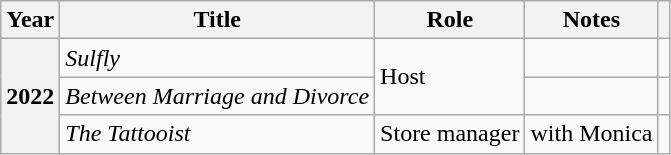<table class="wikitable plainrowheaders">
<tr>
<th scope="col">Year</th>
<th scope="col">Title</th>
<th scope="col">Role</th>
<th>Notes</th>
<th scope="col" class="unsortable"></th>
</tr>
<tr>
<th scope="row" rowspan=3>2022</th>
<td><em>Sulfly</em></td>
<td rowspan=2>Host</td>
<td></td>
<td></td>
</tr>
<tr>
<td><em>Between Marriage and Divorce</em></td>
<td></td>
<td></td>
</tr>
<tr>
<td><em>The Tattooist</em></td>
<td>Store manager</td>
<td>with Monica</td>
<td></td>
</tr>
</table>
